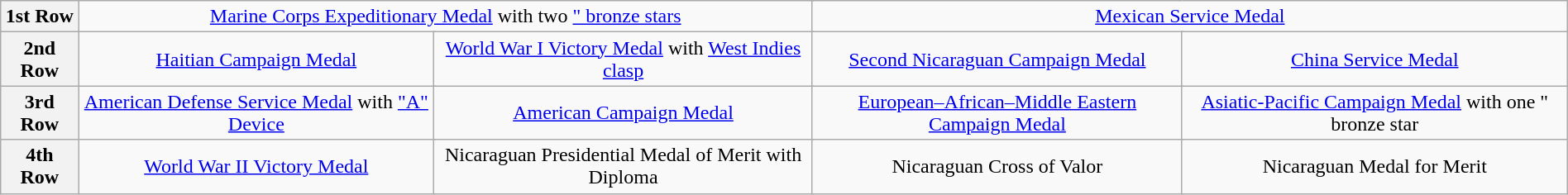<table class="wikitable" style="margin:1em auto; text-align:center;">
<tr>
<th>1st Row</th>
<td colspan="6"><a href='#'>Marine Corps Expeditionary Medal</a> with two <a href='#'>" bronze stars</a></td>
<td colspan="5"><a href='#'>Mexican Service Medal</a></td>
</tr>
<tr>
<th>2nd Row</th>
<td colspan="3"><a href='#'>Haitian Campaign Medal</a></td>
<td colspan="3"><a href='#'>World War I Victory Medal</a> with <a href='#'>West Indies clasp</a></td>
<td colspan="3"><a href='#'>Second Nicaraguan Campaign Medal</a></td>
<td colspan="3"><a href='#'>China Service Medal</a></td>
</tr>
<tr>
<th>3rd Row</th>
<td colspan="3"><a href='#'>American Defense Service Medal</a> with <a href='#'>"A" Device</a></td>
<td colspan="3"><a href='#'>American Campaign Medal</a></td>
<td colspan="3"><a href='#'>European–African–Middle Eastern Campaign Medal</a></td>
<td colspan="3"><a href='#'>Asiatic-Pacific Campaign Medal</a> with one " bronze star</td>
</tr>
<tr>
<th>4th Row</th>
<td colspan="3"><a href='#'>World War II Victory Medal</a></td>
<td colspan="3">Nicaraguan Presidential Medal of Merit with Diploma</td>
<td colspan="3">Nicaraguan Cross of Valor</td>
<td colspan="3">Nicaraguan Medal for Merit</td>
</tr>
</table>
